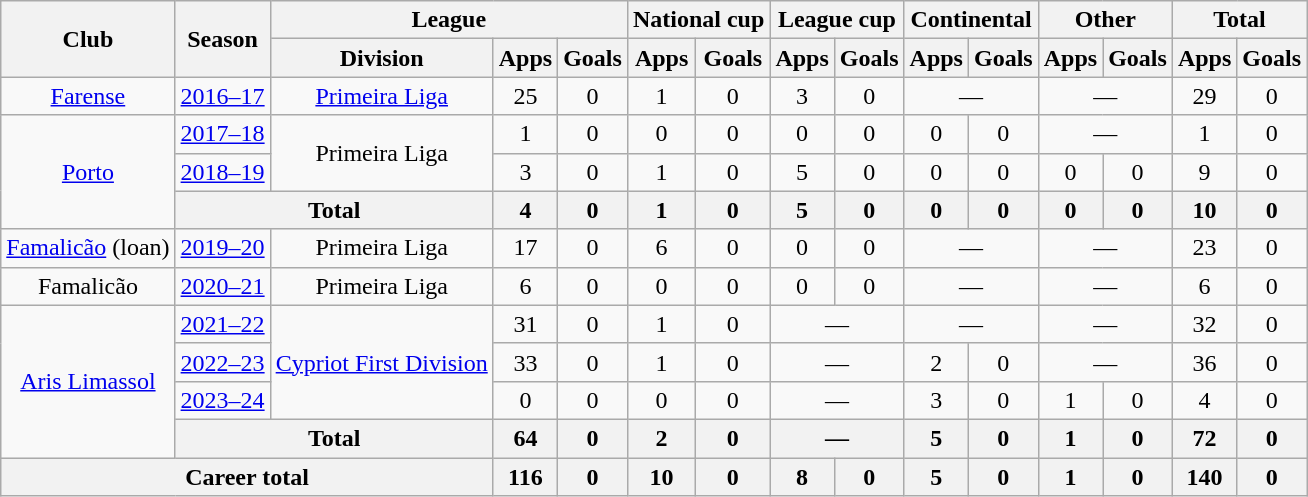<table class="wikitable" style="text-align:center">
<tr>
<th rowspan="2">Club</th>
<th rowspan="2">Season</th>
<th colspan="3">League</th>
<th colspan="2">National cup</th>
<th colspan="2">League cup</th>
<th colspan="2">Continental</th>
<th colspan="2">Other</th>
<th colspan="2">Total</th>
</tr>
<tr>
<th>Division</th>
<th>Apps</th>
<th>Goals</th>
<th>Apps</th>
<th>Goals</th>
<th>Apps</th>
<th>Goals</th>
<th>Apps</th>
<th>Goals</th>
<th>Apps</th>
<th>Goals</th>
<th>Apps</th>
<th>Goals</th>
</tr>
<tr>
<td><a href='#'>Farense</a></td>
<td><a href='#'>2016–17</a></td>
<td><a href='#'>Primeira Liga</a></td>
<td>25</td>
<td>0</td>
<td>1</td>
<td>0</td>
<td>3</td>
<td>0</td>
<td colspan="2">—</td>
<td colspan="2">—</td>
<td>29</td>
<td>0</td>
</tr>
<tr>
<td rowspan="3"><a href='#'>Porto</a></td>
<td><a href='#'>2017–18</a></td>
<td rowspan="2">Primeira Liga</td>
<td>1</td>
<td>0</td>
<td>0</td>
<td>0</td>
<td>0</td>
<td>0</td>
<td>0</td>
<td>0</td>
<td colspan="2">—</td>
<td>1</td>
<td>0</td>
</tr>
<tr>
<td><a href='#'>2018–19</a></td>
<td>3</td>
<td>0</td>
<td>1</td>
<td>0</td>
<td>5</td>
<td>0</td>
<td>0</td>
<td>0</td>
<td>0</td>
<td>0</td>
<td>9</td>
<td>0</td>
</tr>
<tr>
<th colspan="2">Total</th>
<th>4</th>
<th>0</th>
<th>1</th>
<th>0</th>
<th>5</th>
<th>0</th>
<th>0</th>
<th>0</th>
<th>0</th>
<th>0</th>
<th>10</th>
<th>0</th>
</tr>
<tr>
<td><a href='#'>Famalicão</a> (loan)</td>
<td><a href='#'>2019–20</a></td>
<td>Primeira Liga</td>
<td>17</td>
<td>0</td>
<td>6</td>
<td>0</td>
<td>0</td>
<td>0</td>
<td colspan="2">—</td>
<td colspan="2">—</td>
<td>23</td>
<td>0</td>
</tr>
<tr>
<td>Famalicão</td>
<td><a href='#'>2020–21</a></td>
<td>Primeira Liga</td>
<td>6</td>
<td>0</td>
<td>0</td>
<td>0</td>
<td>0</td>
<td>0</td>
<td colspan="2">—</td>
<td colspan="2">—</td>
<td>6</td>
<td>0</td>
</tr>
<tr>
<td rowspan="4"><a href='#'>Aris Limassol</a></td>
<td><a href='#'>2021–22</a></td>
<td rowspan="3"><a href='#'>Cypriot First Division</a></td>
<td>31</td>
<td>0</td>
<td>1</td>
<td>0</td>
<td colspan="2">—</td>
<td colspan="2">—</td>
<td colspan="2">—</td>
<td>32</td>
<td>0</td>
</tr>
<tr>
<td><a href='#'>2022–23</a></td>
<td>33</td>
<td>0</td>
<td>1</td>
<td>0</td>
<td colspan="2">—</td>
<td>2</td>
<td>0</td>
<td colspan="2">—</td>
<td>36</td>
<td>0</td>
</tr>
<tr>
<td><a href='#'>2023–24</a></td>
<td>0</td>
<td>0</td>
<td>0</td>
<td>0</td>
<td colspan="2">—</td>
<td>3</td>
<td>0</td>
<td>1</td>
<td>0</td>
<td>4</td>
<td>0</td>
</tr>
<tr>
<th colspan="2">Total</th>
<th>64</th>
<th>0</th>
<th>2</th>
<th>0</th>
<th colspan="2">—</th>
<th>5</th>
<th>0</th>
<th>1</th>
<th>0</th>
<th>72</th>
<th>0</th>
</tr>
<tr>
<th colspan="3">Career total</th>
<th>116</th>
<th>0</th>
<th>10</th>
<th>0</th>
<th>8</th>
<th>0</th>
<th>5</th>
<th>0</th>
<th>1</th>
<th>0</th>
<th>140</th>
<th>0</th>
</tr>
</table>
